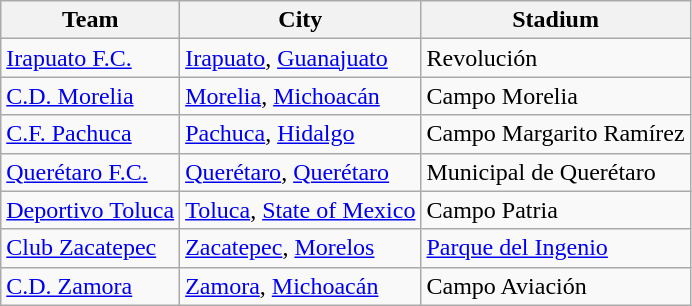<table class="wikitable" class="toccolours sortable">
<tr>
<th>Team</th>
<th>City</th>
<th>Stadium</th>
</tr>
<tr>
<td><a href='#'>Irapuato F.C.</a></td>
<td><a href='#'>Irapuato</a>, <a href='#'>Guanajuato</a></td>
<td>Revolución</td>
</tr>
<tr>
<td><a href='#'>C.D. Morelia</a></td>
<td><a href='#'>Morelia</a>, <a href='#'>Michoacán</a></td>
<td>Campo Morelia</td>
</tr>
<tr>
<td><a href='#'>C.F. Pachuca</a></td>
<td><a href='#'>Pachuca</a>, <a href='#'>Hidalgo</a></td>
<td>Campo Margarito Ramírez</td>
</tr>
<tr>
<td><a href='#'>Querétaro F.C.</a></td>
<td><a href='#'>Querétaro</a>, <a href='#'>Querétaro</a></td>
<td>Municipal de Querétaro</td>
</tr>
<tr>
<td><a href='#'>Deportivo Toluca</a></td>
<td><a href='#'>Toluca</a>, <a href='#'>State of Mexico</a></td>
<td>Campo Patria</td>
</tr>
<tr>
<td><a href='#'>Club Zacatepec</a></td>
<td><a href='#'>Zacatepec</a>, <a href='#'>Morelos</a></td>
<td><a href='#'>Parque del Ingenio</a></td>
</tr>
<tr>
<td><a href='#'>C.D. Zamora</a></td>
<td><a href='#'>Zamora</a>, <a href='#'>Michoacán</a></td>
<td>Campo Aviación</td>
</tr>
</table>
